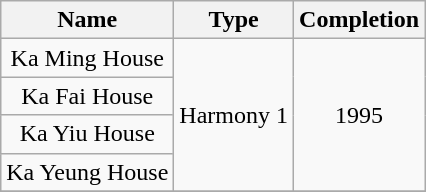<table class="wikitable" style="text-align: center">
<tr>
<th>Name</th>
<th>Type</th>
<th>Completion</th>
</tr>
<tr>
<td>Ka Ming House</td>
<td rowspan="4">Harmony 1</td>
<td rowspan="4">1995</td>
</tr>
<tr>
<td>Ka Fai House</td>
</tr>
<tr>
<td>Ka Yiu House</td>
</tr>
<tr>
<td>Ka Yeung House</td>
</tr>
<tr>
</tr>
</table>
